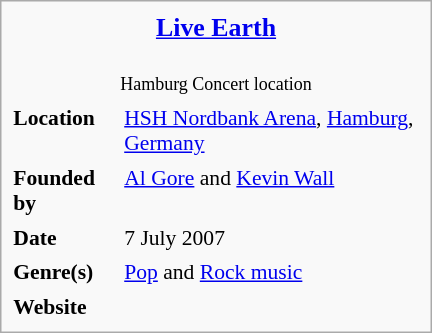<table class="infobox" style="width: 20em; float:right; clear:right; font-size:90%" cellspacing="4">
<tr style="vertical-align: top;">
<th colspan="2" style="text-align: center;"><big><strong><a href='#'>Live Earth</a></strong></big></th>
</tr>
<tr style="vertical-align: top;">
<td colspan="2" style="text-align: center;"></td>
</tr>
<tr style="vertical-align: top;">
<td colspan="2" style="text-align: center;"></td>
</tr>
<tr style="vertical-align: top;">
<td colspan="2" style="text-align: center;"><small>Hamburg Concert location</small></td>
</tr>
<tr style="vertical-align: top;">
<td><strong>Location</strong></td>
<td><a href='#'>HSH Nordbank Arena</a>, <a href='#'>Hamburg</a>, <a href='#'>Germany</a></td>
</tr>
<tr style="vertical-align: top;">
<td><strong>Founded by</strong></td>
<td><a href='#'>Al Gore</a> and <a href='#'>Kevin Wall</a></td>
</tr>
<tr style="vertical-align: top;">
<td><strong>Date</strong></td>
<td>7 July 2007</td>
</tr>
<tr style="vertical-align: top;">
<td><strong>Genre(s)</strong></td>
<td><a href='#'>Pop</a> and <a href='#'>Rock music</a></td>
</tr>
<tr style="vertical-align: top;">
<td><strong>Website</strong></td>
<td></td>
</tr>
</table>
